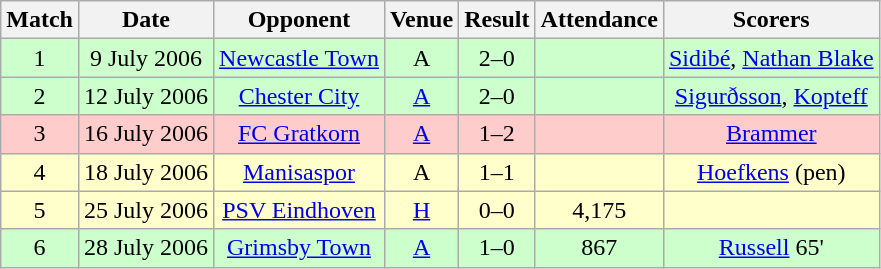<table class="wikitable" style="font-size:100%; text-align:center">
<tr>
<th>Match</th>
<th>Date</th>
<th>Opponent</th>
<th>Venue</th>
<th>Result</th>
<th>Attendance</th>
<th>Scorers</th>
</tr>
<tr style="background: #CCFFCC;">
<td>1</td>
<td>9 July 2006</td>
<td><a href='#'>Newcastle Town</a></td>
<td>A</td>
<td>2–0</td>
<td></td>
<td><a href='#'>Sidibé</a>, <a href='#'>Nathan Blake</a></td>
</tr>
<tr style="background: #CCFFCC;">
<td>2</td>
<td>12 July 2006</td>
<td><a href='#'>Chester City</a></td>
<td><a href='#'>A</a></td>
<td>2–0</td>
<td></td>
<td><a href='#'>Sigurðsson</a>, <a href='#'>Kopteff</a></td>
</tr>
<tr style="background: #FFCCCC;">
<td>3</td>
<td>16 July 2006</td>
<td><a href='#'>FC Gratkorn</a></td>
<td><a href='#'>A</a></td>
<td>1–2</td>
<td></td>
<td><a href='#'>Brammer</a></td>
</tr>
<tr style="background: #FFFFCC;">
<td>4</td>
<td>18 July 2006</td>
<td><a href='#'>Manisaspor</a></td>
<td>A</td>
<td>1–1</td>
<td></td>
<td><a href='#'>Hoefkens</a> (pen)</td>
</tr>
<tr style="background: #FFFFCC;">
<td>5</td>
<td>25 July 2006</td>
<td><a href='#'>PSV Eindhoven</a></td>
<td><a href='#'>H</a></td>
<td>0–0</td>
<td>4,175</td>
<td></td>
</tr>
<tr style="background: #CCFFCC;">
<td>6</td>
<td>28 July 2006</td>
<td><a href='#'>Grimsby Town</a></td>
<td><a href='#'>A</a></td>
<td>1–0</td>
<td>867</td>
<td><a href='#'>Russell</a> 65'</td>
</tr>
</table>
